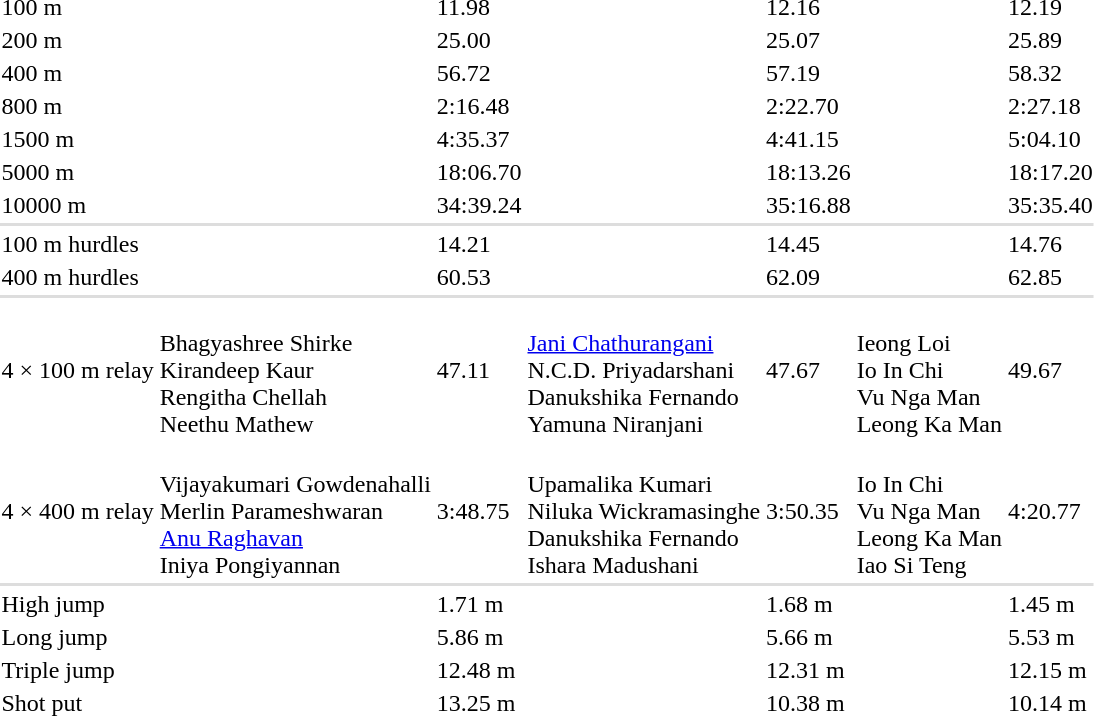<table>
<tr>
<td>100 m</td>
<td></td>
<td>11.98</td>
<td></td>
<td>12.16</td>
<td></td>
<td>12.19</td>
</tr>
<tr>
<td>200 m</td>
<td></td>
<td>25.00</td>
<td></td>
<td>25.07</td>
<td></td>
<td>25.89</td>
</tr>
<tr>
<td>400 m</td>
<td></td>
<td>56.72</td>
<td></td>
<td>57.19</td>
<td></td>
<td>58.32</td>
</tr>
<tr>
<td>800 m</td>
<td></td>
<td>2:16.48</td>
<td></td>
<td>2:22.70</td>
<td></td>
<td>2:27.18</td>
</tr>
<tr>
<td>1500 m</td>
<td></td>
<td>4:35.37</td>
<td></td>
<td>4:41.15</td>
<td></td>
<td>5:04.10</td>
</tr>
<tr>
<td>5000 m</td>
<td></td>
<td>18:06.70</td>
<td></td>
<td>18:13.26</td>
<td></td>
<td>18:17.20</td>
</tr>
<tr>
<td>10000 m</td>
<td></td>
<td>34:39.24</td>
<td></td>
<td>35:16.88</td>
<td></td>
<td>35:35.40</td>
</tr>
<tr bgcolor=#dddddd>
<td colspan=7></td>
</tr>
<tr>
<td>100 m hurdles</td>
<td></td>
<td>14.21</td>
<td></td>
<td>14.45</td>
<td></td>
<td>14.76</td>
</tr>
<tr>
<td>400 m hurdles</td>
<td></td>
<td>60.53</td>
<td></td>
<td>62.09</td>
<td></td>
<td>62.85</td>
</tr>
<tr bgcolor=#dddddd>
<td colspan=7></td>
</tr>
<tr>
<td>4 × 100 m relay</td>
<td><br>Bhagyashree Shirke<br>Kirandeep Kaur<br>Rengitha Chellah<br>Neethu Mathew</td>
<td>47.11</td>
<td><br><a href='#'>Jani Chathurangani</a><br>N.C.D. Priyadarshani<br>Danukshika Fernando<br>Yamuna Niranjani</td>
<td>47.67</td>
<td><br>Ieong Loi<br>Io In Chi<br>Vu Nga Man<br>Leong Ka Man</td>
<td>49.67</td>
</tr>
<tr>
<td>4 × 400 m relay</td>
<td><br>Vijayakumari Gowdenahalli<br>Merlin Parameshwaran<br><a href='#'>Anu Raghavan</a><br>Iniya Pongiyannan</td>
<td>3:48.75</td>
<td><br>Upamalika Kumari<br>Niluka Wickramasinghe<br>Danukshika Fernando<br>Ishara Madushani</td>
<td>3:50.35</td>
<td><br>Io In Chi<br>Vu Nga Man<br>Leong Ka Man<br>Iao Si Teng</td>
<td>4:20.77</td>
</tr>
<tr bgcolor=#dddddd>
<td colspan=7></td>
</tr>
<tr>
<td>High jump</td>
<td></td>
<td>1.71 m</td>
<td></td>
<td>1.68 m</td>
<td></td>
<td>1.45 m</td>
</tr>
<tr>
<td>Long jump</td>
<td></td>
<td>5.86 m</td>
<td></td>
<td>5.66 m</td>
<td></td>
<td>5.53 m</td>
</tr>
<tr>
<td>Triple jump</td>
<td></td>
<td>12.48 m</td>
<td></td>
<td>12.31 m</td>
<td></td>
<td>12.15 m</td>
</tr>
<tr>
<td>Shot put</td>
<td></td>
<td>13.25 m</td>
<td></td>
<td>10.38 m</td>
<td></td>
<td>10.14 m</td>
</tr>
</table>
